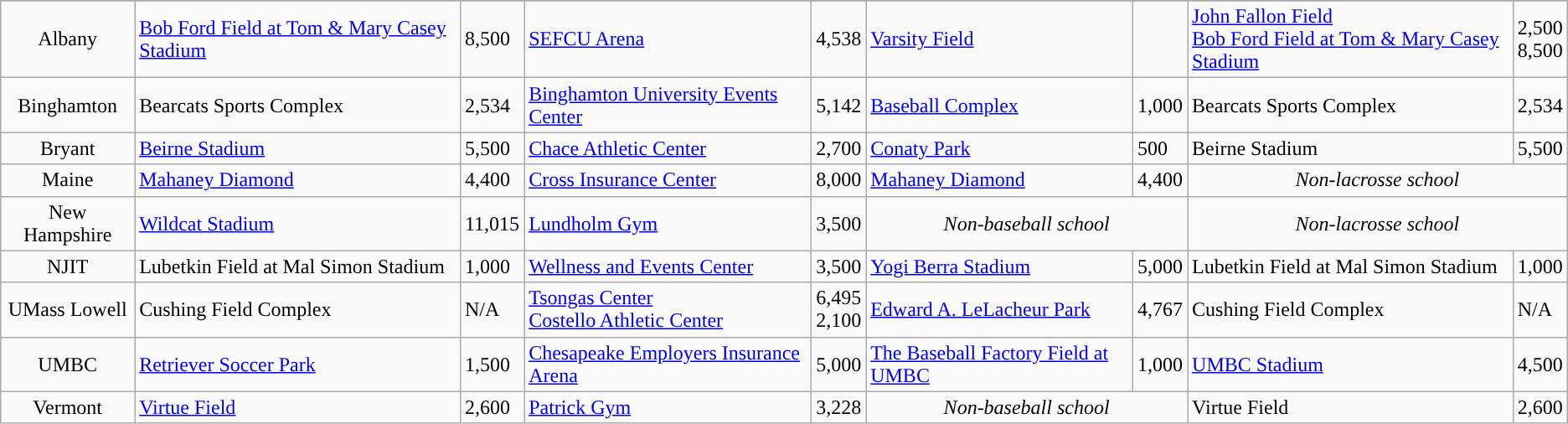<table class="wikitable">
<tr>
</tr>
<tr>
<td style="text-align:center; ">Albany</td>
<td><a href='#'>Bob Ford Field at Tom & Mary Casey Stadium</a></td>
<td>8,500</td>
<td><a href='#'>SEFCU Arena</a></td>
<td>4,538</td>
<td><a href='#'>Varsity Field</a></td>
<td></td>
<td><a href='#'>John Fallon Field</a> <br> <a href='#'>Bob Ford Field at Tom & Mary Casey Stadium</a></td>
<td>2,500 <br> 8,500</td>
</tr>
<tr>
<td style="text-align:center; ">Binghamton</td>
<td>Bearcats Sports Complex</td>
<td>2,534</td>
<td><a href='#'>Binghamton University Events Center</a></td>
<td>5,142</td>
<td><a href='#'>Baseball Complex</a></td>
<td>1,000</td>
<td>Bearcats Sports Complex</td>
<td>2,534</td>
</tr>
<tr>
<td style="text-align:center; ">Bryant</td>
<td><a href='#'>Beirne Stadium</a></td>
<td>5,500</td>
<td><a href='#'>Chace Athletic Center</a></td>
<td>2,700</td>
<td><a href='#'>Conaty Park</a></td>
<td>500</td>
<td>Beirne Stadium</td>
<td>5,500</td>
</tr>
<tr>
<td style="text-align:center;">Maine</td>
<td><a href='#'>Mahaney Diamond</a></td>
<td>4,400</td>
<td><a href='#'>Cross Insurance Center</a></td>
<td>8,000</td>
<td><a href='#'>Mahaney Diamond</a></td>
<td>4,400</td>
<td colspan=2 align=center><em>Non-lacrosse school</em></td>
</tr>
<tr>
<td style="text-align:center; ">New Hampshire</td>
<td><a href='#'>Wildcat Stadium</a></td>
<td>11,015</td>
<td><a href='#'>Lundholm Gym</a></td>
<td>3,500</td>
<td colspan=2 align=center><em>Non-baseball school</em></td>
<td colspan=2 align=center><em>Non-lacrosse school</em></td>
</tr>
<tr>
<td style="text-align:center; ">NJIT</td>
<td>Lubetkin Field at Mal Simon Stadium</td>
<td>1,000</td>
<td><a href='#'>Wellness and Events Center</a></td>
<td>3,500</td>
<td><a href='#'>Yogi Berra Stadium</a></td>
<td>5,000</td>
<td>Lubetkin Field at Mal Simon Stadium</td>
<td>1,000</td>
</tr>
<tr>
<td style="text-align:center; ">UMass Lowell</td>
<td>Cushing Field Complex</td>
<td>N/A</td>
<td><a href='#'>Tsongas Center</a><br><a href='#'>Costello Athletic Center</a></td>
<td>6,495<br>2,100</td>
<td><a href='#'>Edward A. LeLacheur Park</a></td>
<td>4,767</td>
<td>Cushing Field Complex</td>
<td>N/A</td>
</tr>
<tr>
<td style="text-align:center; ">UMBC</td>
<td><a href='#'>Retriever Soccer Park</a></td>
<td>1,500</td>
<td><a href='#'>Chesapeake Employers Insurance Arena</a></td>
<td>5,000</td>
<td><a href='#'>The Baseball Factory Field at UMBC</a></td>
<td>1,000</td>
<td><a href='#'>UMBC Stadium</a></td>
<td>4,500</td>
</tr>
<tr>
<td style="text-align:center; ">Vermont</td>
<td><a href='#'>Virtue Field</a></td>
<td>2,600</td>
<td><a href='#'>Patrick Gym</a></td>
<td>3,228</td>
<td colspan=2 align=center><em>Non-baseball school</em></td>
<td>Virtue Field</td>
<td>2,600</td>
</tr>
</table>
